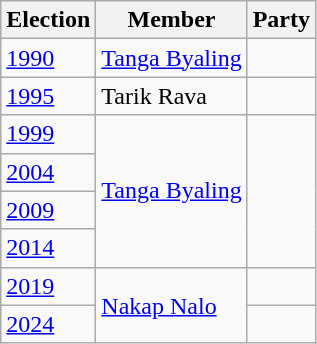<table class="wikitable sortable">
<tr>
<th>Election</th>
<th>Member</th>
<th colspan=2>Party</th>
</tr>
<tr>
<td><a href='#'>1990</a></td>
<td><a href='#'>Tanga Byaling</a></td>
<td></td>
</tr>
<tr>
<td><a href='#'>1995</a></td>
<td>Tarik Rava</td>
<td></td>
</tr>
<tr>
<td><a href='#'>1999</a></td>
<td rowspan=4><a href='#'>Tanga Byaling</a></td>
</tr>
<tr>
<td><a href='#'>2004</a></td>
</tr>
<tr>
<td><a href='#'>2009</a></td>
</tr>
<tr>
<td><a href='#'>2014</a></td>
</tr>
<tr>
<td><a href='#'>2019</a></td>
<td rowspan=2><a href='#'>Nakap Nalo</a></td>
<td></td>
</tr>
<tr>
<td><a href='#'>2024</a></td>
</tr>
</table>
